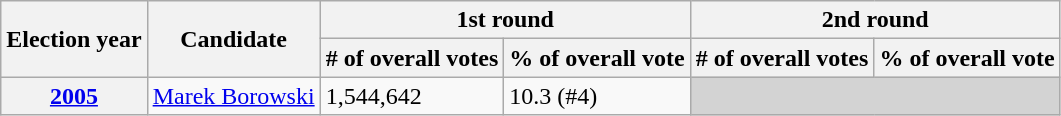<table class=wikitable>
<tr>
<th rowspan=2>Election year</th>
<th rowspan=2>Candidate</th>
<th colspan=2>1st round</th>
<th colspan=2>2nd round</th>
</tr>
<tr>
<th># of overall votes</th>
<th>% of overall vote</th>
<th># of overall votes</th>
<th>% of overall vote</th>
</tr>
<tr>
<th><a href='#'>2005</a></th>
<td><a href='#'>Marek Borowski</a></td>
<td>1,544,642</td>
<td>10.3 (#4)</td>
<td colspan="2" style="background:lightgrey;"></td>
</tr>
</table>
